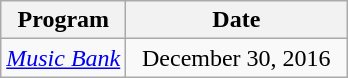<table class="wikitable" style="text-align:center;">
<tr>
<th>Program</th>
<th style="width:140px;">Date</th>
</tr>
<tr>
<td><a href='#'><em>Music Bank</em></a></td>
<td>December 30, 2016</td>
</tr>
</table>
